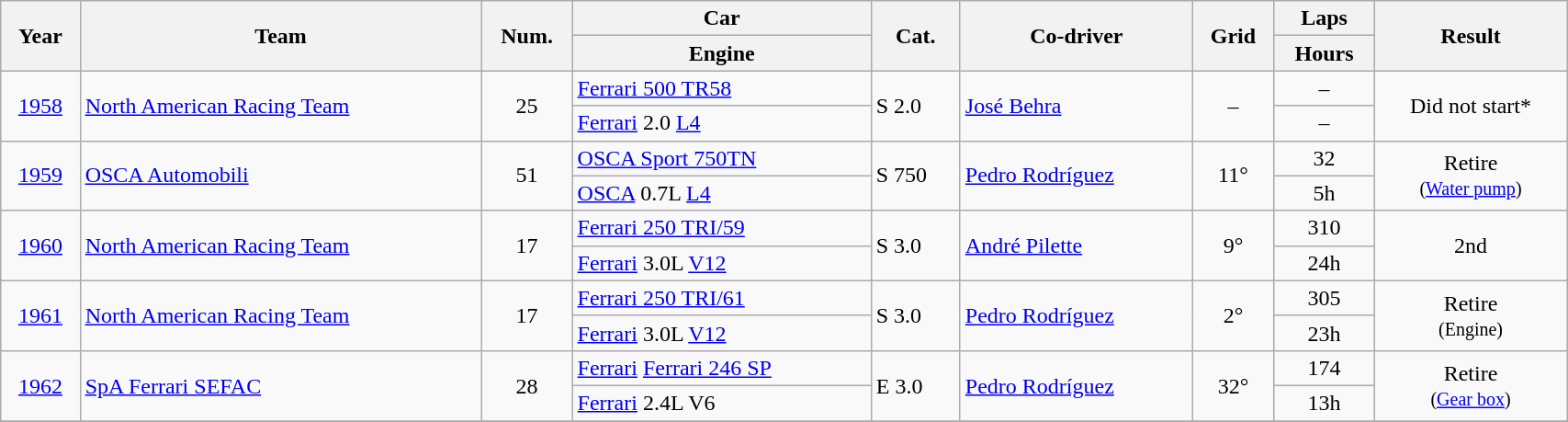<table class="wikitable centre" width=90%>
<tr align=center>
<th scope=col rowspan="2">Year</th>
<th scope=col rowspan="2">Team</th>
<th scope=col rowspan="2">Num.</th>
<th scope=col>Car</th>
<th scope=col rowspan="2">Cat.</th>
<th scope=col rowspan="2">Co-driver</th>
<th scope=col rowspan="2">Grid</th>
<th scope=col>Laps</th>
<th scope=col rowspan="2">Result</th>
</tr>
<tr>
<th scope=col>Engine</th>
<th scope=col>Hours</th>
</tr>
<tr align=left>
<td rowspan="2" style="text-align:center;"><a href='#'>1958</a></td>
<td rowspan="2"> <a href='#'>North American Racing Team</a></td>
<td rowspan="2" style="text-align:center;">25</td>
<td><a href='#'>Ferrari 500 TR58</a></td>
<td rowspan="2">S 2.0</td>
<td rowspan="2"> <a href='#'>José Behra</a></td>
<td rowspan="2" style="text-align:center;">–</td>
<td style="text-align:center;">–</td>
<td rowspan="2" style="text-align:center;">Did not start*</td>
</tr>
<tr align=left>
<td><a href='#'>Ferrari</a> 2.0 <a href='#'>L4</a></td>
<td style="text-align:center;">–</td>
</tr>
<tr>
<td rowspan="2" style="text-align:center;"><a href='#'>1959</a></td>
<td rowspan="2"> <a href='#'>OSCA Automobili</a></td>
<td rowspan="2" style="text-align:center;">51</td>
<td><a href='#'>OSCA Sport 750TN</a></td>
<td rowspan="2">S 750</td>
<td rowspan="2"> <a href='#'>Pedro Rodríguez</a></td>
<td rowspan="2" style="text-align:center;">11°</td>
<td style="text-align:center;">32</td>
<td rowspan="2" style="text-align:center;">Retire<br><small>(<a href='#'>Water pump</a>)</small></td>
</tr>
<tr>
<td><a href='#'>OSCA</a> 0.7L <a href='#'>L4</a></td>
<td style="text-align:center;">5h</td>
</tr>
<tr align=left>
<td rowspan="2" style="text-align:center;"><a href='#'>1960</a></td>
<td rowspan="2"> <a href='#'>North American Racing Team</a></td>
<td rowspan="2" style="text-align:center;">17</td>
<td><a href='#'>Ferrari 250 TRI/59</a></td>
<td rowspan="2">S 3.0</td>
<td rowspan="2"> <a href='#'>André Pilette</a></td>
<td rowspan="2" style="text-align:center;">9°</td>
<td style="text-align:center;">310</td>
<td rowspan="2" style="text-align:center;">2nd</td>
</tr>
<tr align=left>
<td><a href='#'>Ferrari</a> 3.0L <a href='#'>V12</a></td>
<td style="text-align:center;">24h</td>
</tr>
<tr>
<td rowspan="2" style="text-align:center;"><a href='#'>1961</a></td>
<td rowspan="2"> <a href='#'>North American Racing Team</a></td>
<td rowspan="2" style="text-align:center;">17</td>
<td><a href='#'>Ferrari 250 TRI/61</a></td>
<td rowspan="2">S 3.0</td>
<td rowspan="2"> <a href='#'>Pedro Rodríguez</a></td>
<td rowspan="2" style="text-align:center;">2°</td>
<td style="text-align:center;">305</td>
<td rowspan="2" style="text-align:center;">Retire<br><small>(Engine)</small></td>
</tr>
<tr>
<td><a href='#'>Ferrari</a> 3.0L <a href='#'>V12</a></td>
<td style="text-align:center;">23h</td>
</tr>
<tr align=left>
<td rowspan="2" style="text-align:center;"><a href='#'>1962</a></td>
<td rowspan="2"> <a href='#'>SpA Ferrari SEFAC</a></td>
<td rowspan="2" style="text-align:center;">28</td>
<td><a href='#'>Ferrari</a> <a href='#'>Ferrari 246 SP</a></td>
<td rowspan="2">E 3.0</td>
<td rowspan="2"> <a href='#'>Pedro Rodríguez</a></td>
<td rowspan="2" style="text-align:center;">32°</td>
<td style="text-align:center;">174</td>
<td rowspan="2" style="text-align:center;">Retire<br><small>(<a href='#'>Gear box</a>)</small></td>
</tr>
<tr align=left>
<td><a href='#'>Ferrari</a> 2.4L V6</td>
<td style="text-align:center;">13h</td>
</tr>
<tr align=left style="background:#EFEFEF;">
</tr>
</table>
